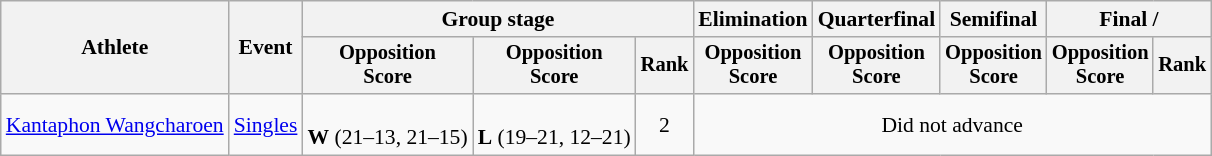<table class="wikitable" style="font-size:90%">
<tr>
<th rowspan=2>Athlete</th>
<th rowspan=2>Event</th>
<th colspan=3>Group stage</th>
<th>Elimination</th>
<th>Quarterfinal</th>
<th>Semifinal</th>
<th colspan=2>Final / </th>
</tr>
<tr style="font-size:95%">
<th>Opposition<br>Score</th>
<th>Opposition<br>Score</th>
<th>Rank</th>
<th>Opposition<br>Score</th>
<th>Opposition<br>Score</th>
<th>Opposition<br>Score</th>
<th>Opposition<br>Score</th>
<th>Rank</th>
</tr>
<tr align=center>
<td align=left><a href='#'>Kantaphon Wangcharoen</a></td>
<td align="left"><a href='#'>Singles</a></td>
<td><br><strong>W</strong> (21–13, 21–15)</td>
<td><br><strong>L</strong> (19–21, 12–21)</td>
<td>2</td>
<td colspan=5>Did not advance</td>
</tr>
</table>
